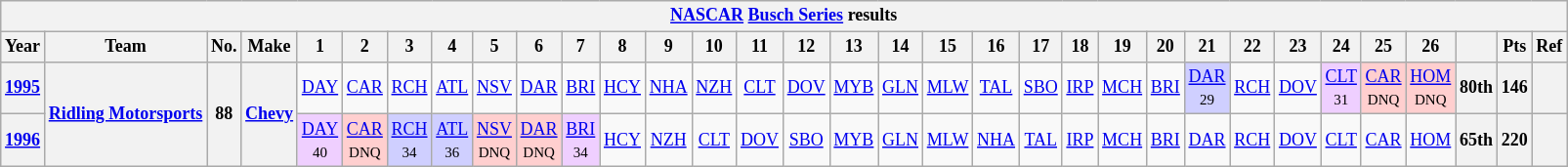<table class="wikitable" style="text-align:center; font-size:75%">
<tr>
<th colspan=45><a href='#'>NASCAR</a> <a href='#'>Busch Series</a> results</th>
</tr>
<tr>
<th>Year</th>
<th>Team</th>
<th>No.</th>
<th>Make</th>
<th>1</th>
<th>2</th>
<th>3</th>
<th>4</th>
<th>5</th>
<th>6</th>
<th>7</th>
<th>8</th>
<th>9</th>
<th>10</th>
<th>11</th>
<th>12</th>
<th>13</th>
<th>14</th>
<th>15</th>
<th>16</th>
<th>17</th>
<th>18</th>
<th>19</th>
<th>20</th>
<th>21</th>
<th>22</th>
<th>23</th>
<th>24</th>
<th>25</th>
<th>26</th>
<th></th>
<th>Pts</th>
<th>Ref</th>
</tr>
<tr>
<th><a href='#'>1995</a></th>
<th rowspan=2><a href='#'>Ridling Motorsports</a></th>
<th rowspan=2>88</th>
<th rowspan=2><a href='#'>Chevy</a></th>
<td><a href='#'>DAY</a></td>
<td><a href='#'>CAR</a></td>
<td><a href='#'>RCH</a></td>
<td><a href='#'>ATL</a></td>
<td><a href='#'>NSV</a></td>
<td><a href='#'>DAR</a></td>
<td><a href='#'>BRI</a></td>
<td><a href='#'>HCY</a></td>
<td><a href='#'>NHA</a></td>
<td><a href='#'>NZH</a></td>
<td><a href='#'>CLT</a></td>
<td><a href='#'>DOV</a></td>
<td><a href='#'>MYB</a></td>
<td><a href='#'>GLN</a></td>
<td><a href='#'>MLW</a></td>
<td><a href='#'>TAL</a></td>
<td><a href='#'>SBO</a></td>
<td><a href='#'>IRP</a></td>
<td><a href='#'>MCH</a></td>
<td><a href='#'>BRI</a></td>
<td style="background:#CFCFFF;"><a href='#'>DAR</a><br><small>29</small></td>
<td><a href='#'>RCH</a></td>
<td><a href='#'>DOV</a></td>
<td style="background:#EFCFFF;"><a href='#'>CLT</a><br><small>31</small></td>
<td style="background:#FFCFCF;"><a href='#'>CAR</a><br><small>DNQ</small></td>
<td style="background:#FFCFCF;"><a href='#'>HOM</a><br><small>DNQ</small></td>
<th>80th</th>
<th>146</th>
<th></th>
</tr>
<tr>
<th><a href='#'>1996</a></th>
<td style="background:#EFCFFF;"><a href='#'>DAY</a><br><small>40</small></td>
<td style="background:#FFCFCF;"><a href='#'>CAR</a><br><small>DNQ</small></td>
<td style="background:#CFCFFF;"><a href='#'>RCH</a><br><small>34</small></td>
<td style="background:#CFCFFF;"><a href='#'>ATL</a><br><small>36</small></td>
<td style="background:#FFCFCF;"><a href='#'>NSV</a><br><small>DNQ</small></td>
<td style="background:#FFCFCF;"><a href='#'>DAR</a><br><small>DNQ</small></td>
<td style="background:#EFCFFF;"><a href='#'>BRI</a><br><small>34</small></td>
<td><a href='#'>HCY</a></td>
<td><a href='#'>NZH</a></td>
<td><a href='#'>CLT</a></td>
<td><a href='#'>DOV</a></td>
<td><a href='#'>SBO</a></td>
<td><a href='#'>MYB</a></td>
<td><a href='#'>GLN</a></td>
<td><a href='#'>MLW</a></td>
<td><a href='#'>NHA</a></td>
<td><a href='#'>TAL</a></td>
<td><a href='#'>IRP</a></td>
<td><a href='#'>MCH</a></td>
<td><a href='#'>BRI</a></td>
<td><a href='#'>DAR</a></td>
<td><a href='#'>RCH</a></td>
<td><a href='#'>DOV</a></td>
<td><a href='#'>CLT</a></td>
<td><a href='#'>CAR</a></td>
<td><a href='#'>HOM</a></td>
<th>65th</th>
<th>220</th>
<th></th>
</tr>
</table>
